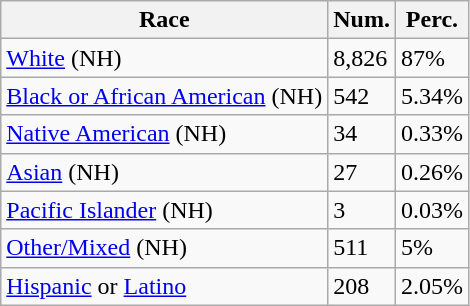<table class="wikitable">
<tr>
<th>Race</th>
<th>Num.</th>
<th>Perc.</th>
</tr>
<tr>
<td><a href='#'>White</a> (NH)</td>
<td>8,826</td>
<td>87%</td>
</tr>
<tr>
<td><a href='#'>Black or African American</a> (NH)</td>
<td>542</td>
<td>5.34%</td>
</tr>
<tr>
<td><a href='#'>Native American</a> (NH)</td>
<td>34</td>
<td>0.33%</td>
</tr>
<tr>
<td><a href='#'>Asian</a> (NH)</td>
<td>27</td>
<td>0.26%</td>
</tr>
<tr>
<td><a href='#'>Pacific Islander</a> (NH)</td>
<td>3</td>
<td>0.03%</td>
</tr>
<tr>
<td><a href='#'>Other/Mixed</a> (NH)</td>
<td>511</td>
<td>5%</td>
</tr>
<tr>
<td><a href='#'>Hispanic</a> or <a href='#'>Latino</a></td>
<td>208</td>
<td>2.05%</td>
</tr>
</table>
